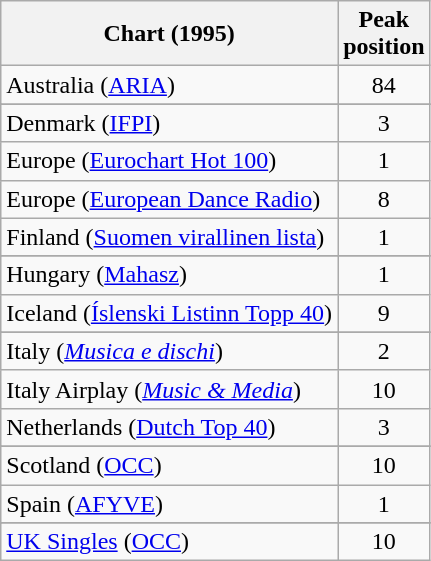<table class="wikitable sortable">
<tr>
<th>Chart (1995)</th>
<th>Peak<br>position</th>
</tr>
<tr>
<td>Australia (<a href='#'>ARIA</a>)</td>
<td align="center">84</td>
</tr>
<tr>
</tr>
<tr>
</tr>
<tr>
</tr>
<tr>
</tr>
<tr>
<td>Denmark (<a href='#'>IFPI</a>)</td>
<td align="center">3</td>
</tr>
<tr>
<td>Europe (<a href='#'>Eurochart Hot 100</a>)</td>
<td align="center">1</td>
</tr>
<tr>
<td>Europe (<a href='#'>European Dance Radio</a>)</td>
<td align="center">8</td>
</tr>
<tr>
<td>Finland (<a href='#'>Suomen virallinen lista</a>)</td>
<td align="center">1</td>
</tr>
<tr>
</tr>
<tr>
</tr>
<tr>
<td>Hungary (<a href='#'>Mahasz</a>)</td>
<td align="center">1</td>
</tr>
<tr>
<td>Iceland (<a href='#'>Íslenski Listinn Topp 40</a>)</td>
<td align="center">9</td>
</tr>
<tr>
</tr>
<tr>
<td>Italy (<em><a href='#'>Musica e dischi</a></em>)</td>
<td align="center">2</td>
</tr>
<tr>
<td>Italy Airplay (<em><a href='#'>Music & Media</a></em>)</td>
<td align="center">10</td>
</tr>
<tr>
<td>Netherlands (<a href='#'>Dutch Top 40</a>)</td>
<td align="center">3</td>
</tr>
<tr>
</tr>
<tr>
</tr>
<tr>
<td>Scotland (<a href='#'>OCC</a>)</td>
<td align="center">10</td>
</tr>
<tr>
<td>Spain (<a href='#'>AFYVE</a>)</td>
<td align="center">1</td>
</tr>
<tr>
</tr>
<tr>
</tr>
<tr>
<td><a href='#'>UK Singles</a> (<a href='#'>OCC</a>)</td>
<td align="center">10</td>
</tr>
</table>
